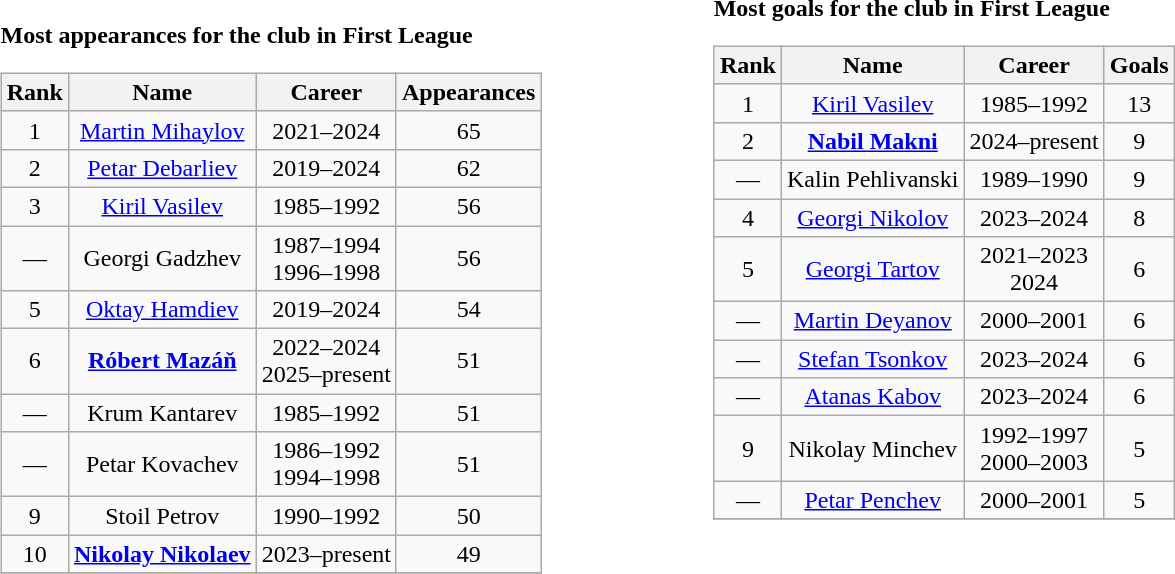<table>
<tr>
<td valign="top" width=40%><br><br><strong>Most appearances for the club in First League </strong><table class="wikitable" style="text-align: center;">
<tr>
<th>Rank</th>
<th>Name</th>
<th>Career</th>
<th>Appearances</th>
</tr>
<tr>
<td>1</td>
<td> <a href='#'>Martin Mihaylov</a></td>
<td>2021–2024</td>
<td>65</td>
</tr>
<tr>
<td>2</td>
<td> <a href='#'>Petar Debarliev</a></td>
<td>2019–2024</td>
<td>62</td>
</tr>
<tr>
<td>3</td>
<td> <a href='#'>Kiril Vasilev</a></td>
<td>1985–1992</td>
<td>56</td>
</tr>
<tr>
<td>—</td>
<td> Georgi Gadzhev</td>
<td>1987–1994<br>1996–1998</td>
<td>56</td>
</tr>
<tr>
<td>5</td>
<td> <a href='#'>Oktay Hamdiev</a></td>
<td>2019–2024</td>
<td>54</td>
</tr>
<tr>
<td>6</td>
<td> <strong><a href='#'>Róbert Mazáň</a></strong></td>
<td>2022–2024<br>2025–present</td>
<td>51</td>
</tr>
<tr>
<td>—</td>
<td> Krum Kantarev</td>
<td>1985–1992</td>
<td>51</td>
</tr>
<tr>
<td>—</td>
<td> Petar Kovachev</td>
<td>1986–1992<br>1994–1998</td>
<td>51</td>
</tr>
<tr>
<td>9</td>
<td> Stoil Petrov</td>
<td>1990–1992</td>
<td>50</td>
</tr>
<tr>
<td>10</td>
<td> <strong><a href='#'>Nikolay Nikolaev</a></strong></td>
<td>2023–present</td>
<td>49</td>
</tr>
<tr>
</tr>
</table>
</td>
<td valign="top" width=40%><br><strong>Most goals for the club in First League</strong><table class="wikitable" style="text-align: center;">
<tr>
<th>Rank</th>
<th>Name</th>
<th>Career</th>
<th>Goals</th>
</tr>
<tr>
<td>1</td>
<td> <a href='#'>Kiril Vasilev</a></td>
<td>1985–1992</td>
<td>13</td>
</tr>
<tr>
<td>2</td>
<td> <strong><a href='#'>Nabil Makni</a></strong></td>
<td>2024–present</td>
<td>9</td>
</tr>
<tr>
<td>—</td>
<td> Kalin Pehlivanski</td>
<td>1989–1990</td>
<td>9</td>
</tr>
<tr>
<td>4</td>
<td> <a href='#'>Georgi Nikolov</a></td>
<td>2023–2024</td>
<td>8</td>
</tr>
<tr>
<td>5</td>
<td> <a href='#'>Georgi Tartov</a></td>
<td>2021–2023<br>2024</td>
<td>6</td>
</tr>
<tr>
<td>—</td>
<td> <a href='#'>Martin Deyanov</a></td>
<td>2000–2001</td>
<td>6</td>
</tr>
<tr>
<td>—</td>
<td> <a href='#'>Stefan Tsonkov</a></td>
<td>2023–2024</td>
<td>6</td>
</tr>
<tr>
<td>—</td>
<td> <a href='#'>Atanas Kabov</a></td>
<td>2023–2024</td>
<td>6</td>
</tr>
<tr>
<td>9</td>
<td> Nikolay Minchev</td>
<td>1992–1997<br>2000–2003</td>
<td>5</td>
</tr>
<tr>
<td>—</td>
<td> <a href='#'>Petar Penchev</a></td>
<td>2000–2001</td>
<td>5</td>
</tr>
<tr>
</tr>
</table>
</td>
</tr>
</table>
